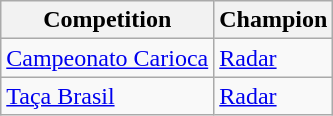<table class="wikitable">
<tr>
<th>Competition</th>
<th>Champion</th>
</tr>
<tr>
<td><a href='#'>Campeonato Carioca</a></td>
<td><a href='#'>Radar</a></td>
</tr>
<tr>
<td><a href='#'>Taça Brasil</a></td>
<td><a href='#'>Radar</a></td>
</tr>
</table>
